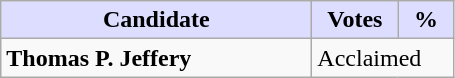<table class="wikitable">
<tr>
<th style="background:#ddf; width:200px;">Candidate</th>
<th style="background:#ddf; width:50px;">Votes</th>
<th style="background:#ddf; width:30px;">%</th>
</tr>
<tr>
<td><strong>Thomas P. Jeffery</strong></td>
<td colspan="2">Acclaimed</td>
</tr>
</table>
